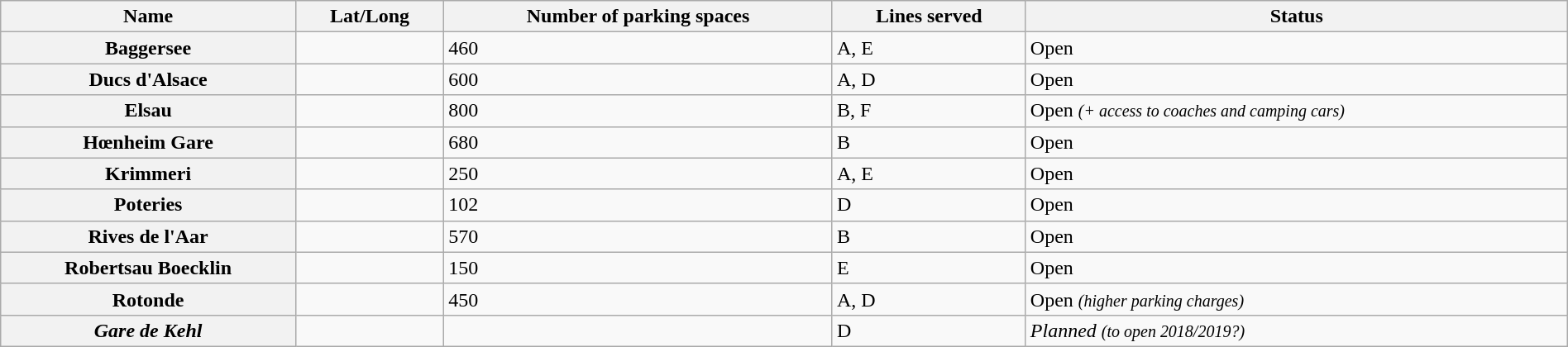<table class="wikitable" width="100%">
<tr>
<th scope=col>Name</th>
<th scope=col>Lat/Long</th>
<th scope=col>Number of parking spaces</th>
<th scope=col>Lines served</th>
<th scope=col>Status</th>
</tr>
<tr>
<th scope=row>Baggersee</th>
<td style="font-size:xx-small"></td>
<td>460</td>
<td>A, E</td>
<td>Open</td>
</tr>
<tr>
<th scope=row>Ducs d'Alsace</th>
<td style="font-size:xx-small"></td>
<td>600</td>
<td>A, D</td>
<td>Open</td>
</tr>
<tr>
<th scope=row>Elsau</th>
<td style="font-size:xx-small"></td>
<td>800</td>
<td>B, F</td>
<td>Open <small><em>(+ access to coaches and camping cars)</em></small></td>
</tr>
<tr>
<th scope=row>Hœnheim Gare</th>
<td style="font-size:xx-small"></td>
<td>680</td>
<td>B</td>
<td>Open</td>
</tr>
<tr>
<th scope=row>Krimmeri</th>
<td style="font-size:xx-small"></td>
<td>250</td>
<td>A, E</td>
<td>Open</td>
</tr>
<tr>
<th scope=row>Poteries</th>
<td style="font-size:xx-small"></td>
<td>102</td>
<td>D</td>
<td>Open</td>
</tr>
<tr>
<th scope=row>Rives de l'Aar</th>
<td style="font-size:xx-small"></td>
<td>570</td>
<td>B</td>
<td>Open</td>
</tr>
<tr>
<th scope=row>Robertsau Boecklin</th>
<td style="font-size:xx-small"></td>
<td>150</td>
<td>E</td>
<td>Open</td>
</tr>
<tr>
<th scope=row>Rotonde</th>
<td style="font-size:xx-small"></td>
<td>450</td>
<td>A, D</td>
<td>Open <small><em>(higher parking charges)</em></small></td>
</tr>
<tr>
<th scope=row><em>Gare de Kehl</em></th>
<td></td>
<td></td>
<td>D</td>
<td><em>Planned <small>(to open 2018/2019?)</small></em></td>
</tr>
</table>
